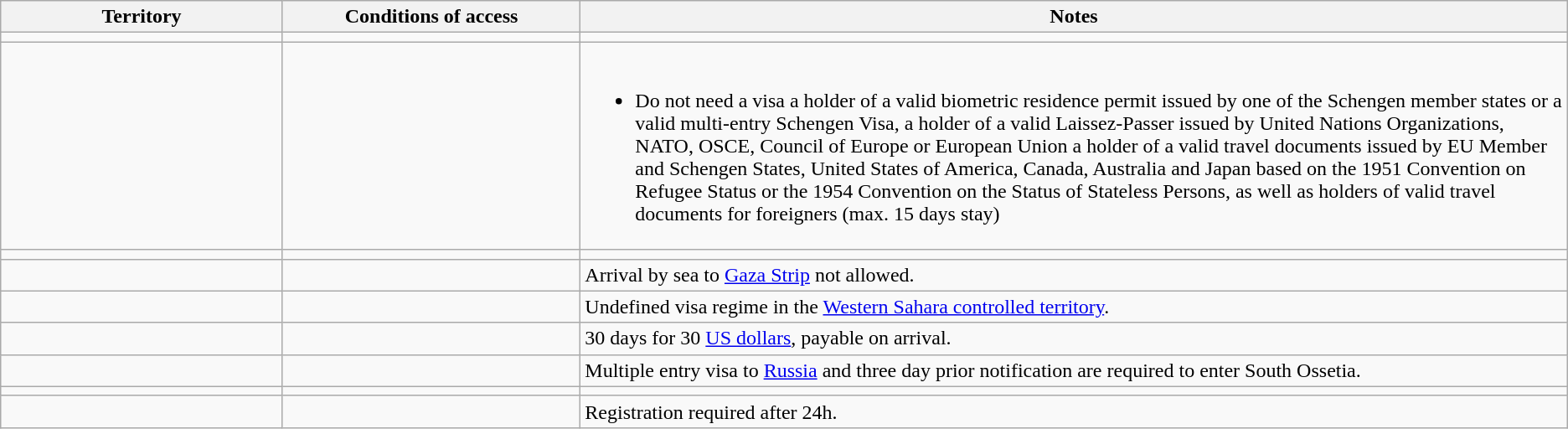<table class="wikitable" style="text-align: left; table-layout: fixed;">
<tr>
<th style="width:18%;">Territory</th>
<th style="width:19%;">Conditions of access</th>
<th>Notes</th>
</tr>
<tr>
<td></td>
<td></td>
<td></td>
</tr>
<tr>
<td></td>
<td></td>
<td><br><ul><li>Do not need a visa a holder of a valid biometric residence permit issued by one of the Schengen member states or a valid multi-entry Schengen Visa, a holder of a valid Laissez-Passer issued by United Nations Organizations, NATO, OSCE, Council of Europe or European Union a holder of a valid travel documents issued by EU Member and Schengen States, United States of America, Canada, Australia and Japan based on the 1951 Convention on Refugee Status or the 1954 Convention on the Status of Stateless Persons, as well as holders of valid travel documents for foreigners (max. 15 days stay)</li></ul></td>
</tr>
<tr>
<td></td>
<td></td>
<td></td>
</tr>
<tr>
<td></td>
<td></td>
<td>Arrival by sea to <a href='#'>Gaza Strip</a> not allowed.</td>
</tr>
<tr>
<td></td>
<td></td>
<td>Undefined visa regime in the <a href='#'>Western Sahara controlled territory</a>.</td>
</tr>
<tr>
<td></td>
<td></td>
<td>30 days for 30 <a href='#'>US dollars</a>, payable on arrival.</td>
</tr>
<tr>
<td></td>
<td></td>
<td>Multiple entry visa to <a href='#'>Russia</a> and three day prior notification are required to enter South Ossetia.</td>
</tr>
<tr>
<td></td>
<td></td>
<td></td>
</tr>
<tr>
<td></td>
<td></td>
<td>Registration required after 24h.</td>
</tr>
</table>
